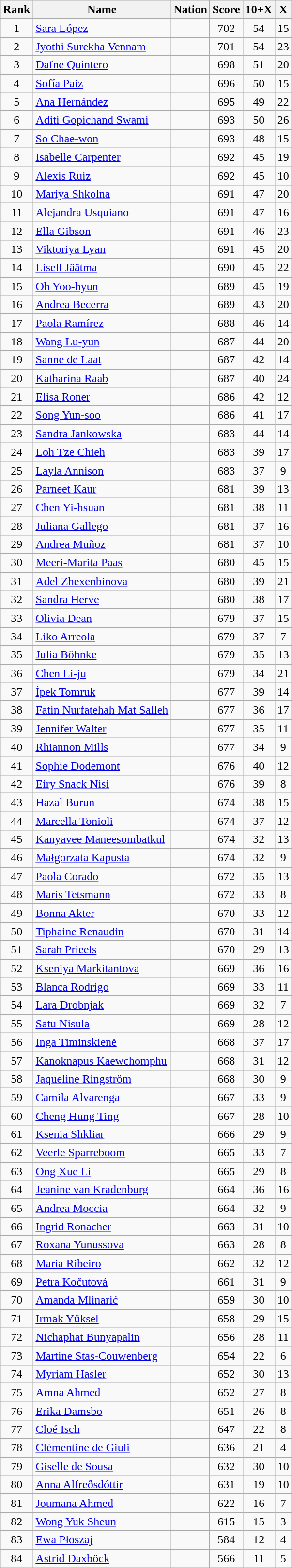<table class="wikitable sortable" style="text-align:center">
<tr>
<th>Rank</th>
<th>Name</th>
<th>Nation</th>
<th>Score</th>
<th>10+X</th>
<th>X</th>
</tr>
<tr>
<td>1</td>
<td align=left><a href='#'>Sara López</a></td>
<td align=left></td>
<td>702</td>
<td>54</td>
<td>15</td>
</tr>
<tr>
<td>2</td>
<td align=left><a href='#'>Jyothi Surekha Vennam</a></td>
<td align=left></td>
<td>701</td>
<td>54</td>
<td>23</td>
</tr>
<tr>
<td>3</td>
<td align=left><a href='#'>Dafne Quintero</a></td>
<td align=left></td>
<td>698</td>
<td>51</td>
<td>20</td>
</tr>
<tr>
<td>4</td>
<td align=left><a href='#'>Sofía Paiz</a></td>
<td align=left></td>
<td>696</td>
<td>50</td>
<td>15</td>
</tr>
<tr>
<td>5</td>
<td align=left><a href='#'>Ana Hernández</a></td>
<td align=left></td>
<td>695</td>
<td>49</td>
<td>22</td>
</tr>
<tr>
<td>6</td>
<td align=left><a href='#'>Aditi Gopichand Swami</a></td>
<td align=left></td>
<td>693</td>
<td>50</td>
<td>26</td>
</tr>
<tr>
<td>7</td>
<td align=left><a href='#'>So Chae-won</a></td>
<td align=left></td>
<td>693</td>
<td>48</td>
<td>15</td>
</tr>
<tr>
<td>8</td>
<td align=left><a href='#'>Isabelle Carpenter</a></td>
<td align=left></td>
<td>692</td>
<td>45</td>
<td>19</td>
</tr>
<tr>
<td>9</td>
<td align=left><a href='#'>Alexis Ruiz</a></td>
<td align=left></td>
<td>692</td>
<td>45</td>
<td>10</td>
</tr>
<tr>
<td>10</td>
<td align=left><a href='#'>Mariya Shkolna</a></td>
<td align=left></td>
<td>691</td>
<td>47</td>
<td>20</td>
</tr>
<tr>
<td>11</td>
<td align=left><a href='#'>Alejandra Usquiano</a></td>
<td align=left></td>
<td>691</td>
<td>47</td>
<td>16</td>
</tr>
<tr>
<td>12</td>
<td align=left><a href='#'>Ella Gibson</a></td>
<td align=left></td>
<td>691</td>
<td>46</td>
<td>23</td>
</tr>
<tr>
<td>13</td>
<td align=left><a href='#'>Viktoriya Lyan</a></td>
<td align=left></td>
<td>691</td>
<td>45</td>
<td>20</td>
</tr>
<tr>
<td>14</td>
<td align=left><a href='#'>Lisell Jäätma</a></td>
<td align=left></td>
<td>690</td>
<td>45</td>
<td>22</td>
</tr>
<tr>
<td>15</td>
<td align=left><a href='#'>Oh Yoo-hyun</a></td>
<td align=left></td>
<td>689</td>
<td>45</td>
<td>19</td>
</tr>
<tr>
<td>16</td>
<td align=left><a href='#'>Andrea Becerra</a></td>
<td align=left></td>
<td>689</td>
<td>43</td>
<td>20</td>
</tr>
<tr>
<td>17</td>
<td align=left><a href='#'>Paola Ramírez</a></td>
<td align=left></td>
<td>688</td>
<td>46</td>
<td>14</td>
</tr>
<tr>
<td>18</td>
<td align=left><a href='#'>Wang Lu-yun</a></td>
<td align=left></td>
<td>687</td>
<td>44</td>
<td>20</td>
</tr>
<tr>
<td>19</td>
<td align=left><a href='#'>Sanne de Laat</a></td>
<td align=left></td>
<td>687</td>
<td>42</td>
<td>14</td>
</tr>
<tr>
<td>20</td>
<td align=left><a href='#'>Katharina Raab</a></td>
<td align=left></td>
<td>687</td>
<td>40</td>
<td>24</td>
</tr>
<tr>
<td>21</td>
<td align=left><a href='#'>Elisa Roner</a></td>
<td align=left></td>
<td>686</td>
<td>42</td>
<td>12</td>
</tr>
<tr>
<td>22</td>
<td align=left><a href='#'>Song Yun-soo</a></td>
<td align=left></td>
<td>686</td>
<td>41</td>
<td>17</td>
</tr>
<tr>
<td>23</td>
<td align=left><a href='#'>Sandra Jankowska</a></td>
<td align=left></td>
<td>683</td>
<td>44</td>
<td>14</td>
</tr>
<tr>
<td>24</td>
<td align=left><a href='#'>Loh Tze Chieh</a></td>
<td align=left></td>
<td>683</td>
<td>39</td>
<td>17</td>
</tr>
<tr>
<td>25</td>
<td align=left><a href='#'>Layla Annison</a></td>
<td align=left></td>
<td>683</td>
<td>37</td>
<td>9</td>
</tr>
<tr>
<td>26</td>
<td align=left><a href='#'>Parneet Kaur</a></td>
<td align=left></td>
<td>681</td>
<td>39</td>
<td>13</td>
</tr>
<tr>
<td>27</td>
<td align=left><a href='#'>Chen Yi-hsuan</a></td>
<td align=left></td>
<td>681</td>
<td>38</td>
<td>11</td>
</tr>
<tr>
<td>28</td>
<td align=left><a href='#'>Juliana Gallego</a></td>
<td align=left></td>
<td>681</td>
<td>37</td>
<td>16</td>
</tr>
<tr>
<td>29</td>
<td align=left><a href='#'>Andrea Muñoz</a></td>
<td align=left></td>
<td>681</td>
<td>37</td>
<td>10</td>
</tr>
<tr>
<td>30</td>
<td align=left><a href='#'>Meeri-Marita Paas</a></td>
<td align=left></td>
<td>680</td>
<td>45</td>
<td>15</td>
</tr>
<tr>
<td>31</td>
<td align=left><a href='#'>Adel Zhexenbinova</a></td>
<td align=left></td>
<td>680</td>
<td>39</td>
<td>21</td>
</tr>
<tr>
<td>32</td>
<td align=left><a href='#'>Sandra Herve</a></td>
<td align=left></td>
<td>680</td>
<td>38</td>
<td>17</td>
</tr>
<tr>
<td>33</td>
<td align=left><a href='#'>Olivia Dean</a></td>
<td align=left></td>
<td>679</td>
<td>37</td>
<td>15</td>
</tr>
<tr>
<td>34</td>
<td align=left><a href='#'>Liko Arreola</a></td>
<td align=left></td>
<td>679</td>
<td>37</td>
<td>7</td>
</tr>
<tr>
<td>35</td>
<td align=left><a href='#'>Julia Böhnke</a></td>
<td align=left></td>
<td>679</td>
<td>35</td>
<td>13</td>
</tr>
<tr>
<td>36</td>
<td align=left><a href='#'>Chen Li-ju</a></td>
<td align=left></td>
<td>679</td>
<td>34</td>
<td>21</td>
</tr>
<tr>
<td>37</td>
<td align=left><a href='#'>İpek Tomruk</a></td>
<td align=left></td>
<td>677</td>
<td>39</td>
<td>14</td>
</tr>
<tr>
<td>38</td>
<td align=left><a href='#'>Fatin Nurfatehah Mat Salleh</a></td>
<td align=left></td>
<td>677</td>
<td>36</td>
<td>17</td>
</tr>
<tr>
<td>39</td>
<td align=left><a href='#'>Jennifer Walter</a></td>
<td align=left></td>
<td>677</td>
<td>35</td>
<td>11</td>
</tr>
<tr>
<td>40</td>
<td align=left><a href='#'>Rhiannon Mills</a></td>
<td align=left></td>
<td>677</td>
<td>34</td>
<td>9</td>
</tr>
<tr>
<td>41</td>
<td align=left><a href='#'>Sophie Dodemont</a></td>
<td align=left></td>
<td>676</td>
<td>40</td>
<td>12</td>
</tr>
<tr>
<td>42</td>
<td align=left><a href='#'>Eiry Snack Nisi</a></td>
<td align=left></td>
<td>676</td>
<td>39</td>
<td>8</td>
</tr>
<tr>
<td>43</td>
<td align=left><a href='#'>Hazal Burun</a></td>
<td align=left></td>
<td>674</td>
<td>38</td>
<td>15</td>
</tr>
<tr>
<td>44</td>
<td align=left><a href='#'>Marcella Tonioli</a></td>
<td align=left></td>
<td>674</td>
<td>37</td>
<td>12</td>
</tr>
<tr>
<td>45</td>
<td align=left><a href='#'>Kanyavee Maneesombatkul</a></td>
<td align=left></td>
<td>674</td>
<td>32</td>
<td>13</td>
</tr>
<tr>
<td>46</td>
<td align=left><a href='#'>Małgorzata Kapusta</a></td>
<td align=left></td>
<td>674</td>
<td>32</td>
<td>9</td>
</tr>
<tr>
<td>47</td>
<td align=left><a href='#'>Paola Corado</a></td>
<td align=left></td>
<td>672</td>
<td>35</td>
<td>13</td>
</tr>
<tr>
<td>48</td>
<td align=left><a href='#'>Maris Tetsmann</a></td>
<td align=left></td>
<td>672</td>
<td>33</td>
<td>8</td>
</tr>
<tr>
<td>49</td>
<td align=left><a href='#'>Bonna Akter</a></td>
<td align=left></td>
<td>670</td>
<td>33</td>
<td>12</td>
</tr>
<tr>
<td>50</td>
<td align=left><a href='#'>Tiphaine Renaudin</a></td>
<td align=left></td>
<td>670</td>
<td>31</td>
<td>14</td>
</tr>
<tr>
<td>51</td>
<td align=left><a href='#'>Sarah Prieels</a></td>
<td align=left></td>
<td>670</td>
<td>29</td>
<td>13</td>
</tr>
<tr>
<td>52</td>
<td align=left><a href='#'>Kseniya Markitantova</a></td>
<td align=left></td>
<td>669</td>
<td>36</td>
<td>16</td>
</tr>
<tr>
<td>53</td>
<td align=left><a href='#'>Blanca Rodrigo</a></td>
<td align=left></td>
<td>669</td>
<td>33</td>
<td>11</td>
</tr>
<tr>
<td>54</td>
<td align=left><a href='#'>Lara Drobnjak</a></td>
<td align=left></td>
<td>669</td>
<td>32</td>
<td>7</td>
</tr>
<tr>
<td>55</td>
<td align=left><a href='#'>Satu Nisula</a></td>
<td align=left></td>
<td>669</td>
<td>28</td>
<td>12</td>
</tr>
<tr>
<td>56</td>
<td align=left><a href='#'>Inga Timinskienė</a></td>
<td align=left></td>
<td>668</td>
<td>37</td>
<td>17</td>
</tr>
<tr>
<td>57</td>
<td align=left><a href='#'>Kanoknapus Kaewchomphu</a></td>
<td align=left></td>
<td>668</td>
<td>31</td>
<td>12</td>
</tr>
<tr>
<td>58</td>
<td align=left><a href='#'>Jaqueline Ringström</a></td>
<td align=left></td>
<td>668</td>
<td>30</td>
<td>9</td>
</tr>
<tr>
<td>59</td>
<td align=left><a href='#'>Camila Alvarenga</a></td>
<td align=left></td>
<td>667</td>
<td>33</td>
<td>9</td>
</tr>
<tr>
<td>60</td>
<td align=left><a href='#'>Cheng Hung Ting</a></td>
<td align=left></td>
<td>667</td>
<td>28</td>
<td>10</td>
</tr>
<tr>
<td>61</td>
<td align=left><a href='#'>Ksenia Shkliar</a></td>
<td align=left></td>
<td>666</td>
<td>29</td>
<td>9</td>
</tr>
<tr>
<td>62</td>
<td align=left><a href='#'>Veerle Sparreboom</a></td>
<td align=left></td>
<td>665</td>
<td>33</td>
<td>7</td>
</tr>
<tr>
<td>63</td>
<td align=left><a href='#'>Ong Xue Li</a></td>
<td align=left></td>
<td>665</td>
<td>29</td>
<td>8</td>
</tr>
<tr>
<td>64</td>
<td align=left><a href='#'>Jeanine van Kradenburg</a></td>
<td align=left></td>
<td>664</td>
<td>36</td>
<td>16</td>
</tr>
<tr>
<td>65</td>
<td align=left><a href='#'>Andrea Moccia</a></td>
<td align=left></td>
<td>664</td>
<td>32</td>
<td>9</td>
</tr>
<tr>
<td>66</td>
<td align=left><a href='#'>Ingrid Ronacher</a></td>
<td align=left></td>
<td>663</td>
<td>31</td>
<td>10</td>
</tr>
<tr>
<td>67</td>
<td align=left><a href='#'>Roxana Yunussova</a></td>
<td align=left></td>
<td>663</td>
<td>28</td>
<td>8</td>
</tr>
<tr>
<td>68</td>
<td align=left><a href='#'>Maria Ribeiro</a></td>
<td align=left></td>
<td>662</td>
<td>32</td>
<td>12</td>
</tr>
<tr>
<td>69</td>
<td align=left><a href='#'>Petra Kočutová</a></td>
<td align=left></td>
<td>661</td>
<td>31</td>
<td>9</td>
</tr>
<tr>
<td>70</td>
<td align=left><a href='#'>Amanda Mlinarić</a></td>
<td align=left></td>
<td>659</td>
<td>30</td>
<td>10</td>
</tr>
<tr>
<td>71</td>
<td align=left><a href='#'>Irmak Yüksel</a></td>
<td align=left></td>
<td>658</td>
<td>29</td>
<td>15</td>
</tr>
<tr>
<td>72</td>
<td align=left><a href='#'>Nichaphat Bunyapalin</a></td>
<td align=left></td>
<td>656</td>
<td>28</td>
<td>11</td>
</tr>
<tr>
<td>73</td>
<td align=left><a href='#'>Martine Stas-Couwenberg</a></td>
<td align=left></td>
<td>654</td>
<td>22</td>
<td>6</td>
</tr>
<tr>
<td>74</td>
<td align=left><a href='#'>Myriam Hasler</a></td>
<td align=left></td>
<td>652</td>
<td>30</td>
<td>13</td>
</tr>
<tr>
<td>75</td>
<td align=left><a href='#'>Amna Ahmed</a></td>
<td align=left></td>
<td>652</td>
<td>27</td>
<td>8</td>
</tr>
<tr>
<td>76</td>
<td align=left><a href='#'>Erika Damsbo</a></td>
<td align=left></td>
<td>651</td>
<td>26</td>
<td>8</td>
</tr>
<tr>
<td>77</td>
<td align=left><a href='#'>Cloé Isch</a></td>
<td align=left></td>
<td>647</td>
<td>22</td>
<td>8</td>
</tr>
<tr>
<td>78</td>
<td align=left><a href='#'>Clémentine de Giuli</a></td>
<td align=left></td>
<td>636</td>
<td>21</td>
<td>4</td>
</tr>
<tr>
<td>79</td>
<td align=left><a href='#'>Giselle de Sousa</a></td>
<td align=left></td>
<td>632</td>
<td>30</td>
<td>10</td>
</tr>
<tr>
<td>80</td>
<td align=left><a href='#'>Anna Alfreðsdóttir</a></td>
<td align=left></td>
<td>631</td>
<td>19</td>
<td>10</td>
</tr>
<tr>
<td>81</td>
<td align=left><a href='#'>Joumana Ahmed</a></td>
<td align=left></td>
<td>622</td>
<td>16</td>
<td>7</td>
</tr>
<tr>
<td>82</td>
<td align=left><a href='#'>Wong Yuk Sheun</a></td>
<td align=left></td>
<td>615</td>
<td>15</td>
<td>3</td>
</tr>
<tr>
<td>83</td>
<td align=left><a href='#'>Ewa Płoszaj</a></td>
<td align=left></td>
<td>584</td>
<td>12</td>
<td>4</td>
</tr>
<tr>
<td>84</td>
<td align=left><a href='#'>Astrid Daxböck</a></td>
<td align=left></td>
<td>566</td>
<td>11</td>
<td>5</td>
</tr>
</table>
